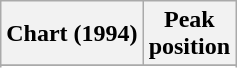<table class="wikitable sortable plainrowheaders">
<tr>
<th>Chart (1994)</th>
<th>Peak<br>position</th>
</tr>
<tr>
</tr>
<tr>
</tr>
<tr>
</tr>
<tr>
</tr>
<tr>
</tr>
</table>
